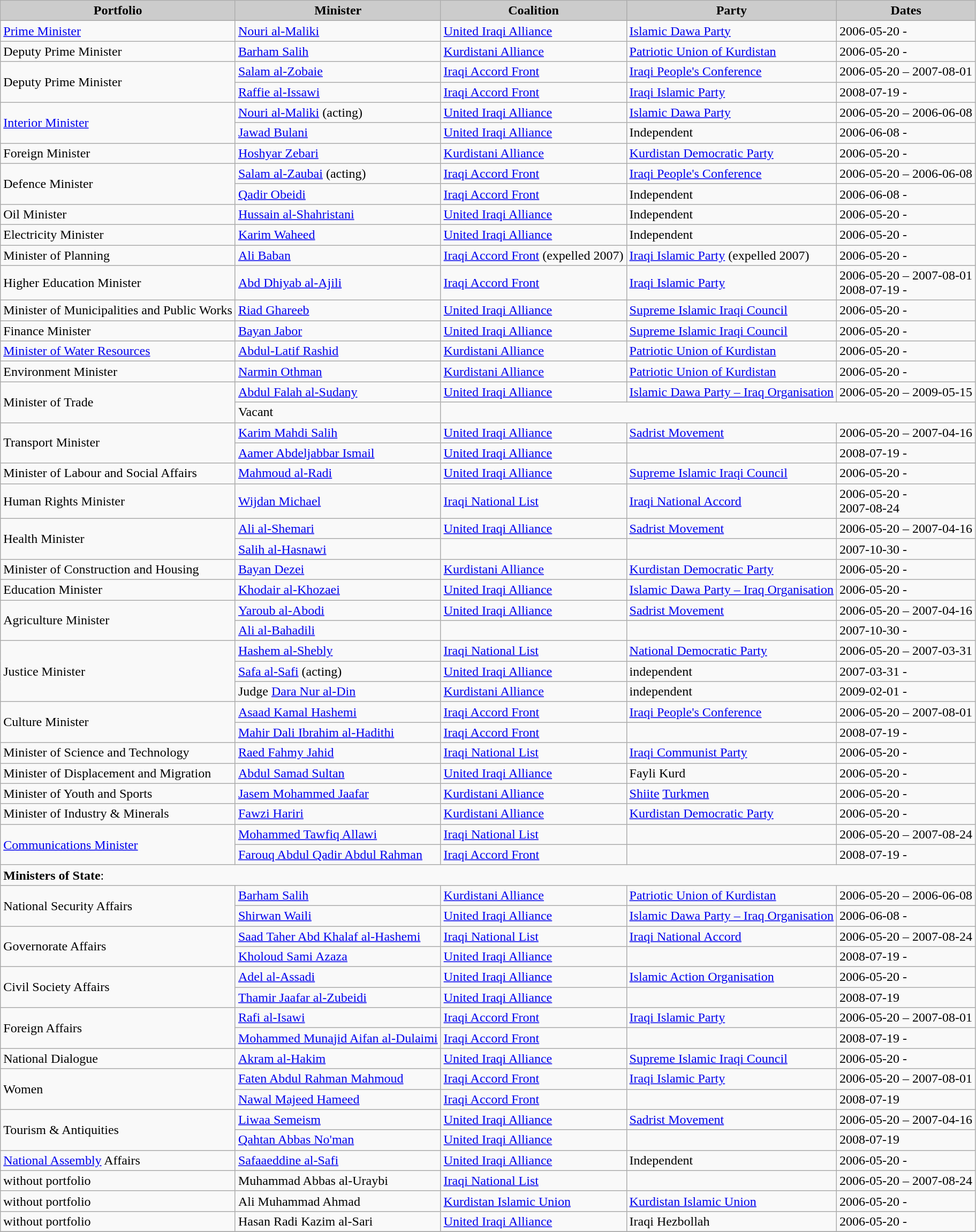<table class="wikitable">
<tr>
<th colspan=1 style="background-color:#CCCCCC">Portfolio</th>
<th colspan=1 style="background-color:#CCCCCC">Minister</th>
<th colspan=1 style="background-color:#CCCCCC">Coalition</th>
<th colspan=1 style="background-color:#CCCCCC">Party</th>
<th colspan=1 style="background-color:#CCCCCC">Dates</th>
</tr>
<tr>
<td><a href='#'>Prime Minister</a></td>
<td><a href='#'>Nouri al-Maliki</a></td>
<td><a href='#'>United Iraqi Alliance</a></td>
<td><a href='#'>Islamic Dawa Party</a></td>
<td>2006-05-20 -</td>
</tr>
<tr>
<td>Deputy Prime Minister</td>
<td><a href='#'>Barham Salih</a></td>
<td><a href='#'>Kurdistani Alliance</a></td>
<td><a href='#'>Patriotic Union of Kurdistan</a></td>
<td>2006-05-20 -</td>
</tr>
<tr>
<td rowspan=2>Deputy Prime Minister</td>
<td><a href='#'>Salam al-Zobaie</a></td>
<td><a href='#'>Iraqi Accord Front</a></td>
<td><a href='#'>Iraqi People's Conference</a></td>
<td>2006-05-20 – 2007-08-01</td>
</tr>
<tr>
<td><a href='#'>Raffie al-Issawi</a></td>
<td><a href='#'>Iraqi Accord Front</a></td>
<td><a href='#'>Iraqi Islamic Party</a></td>
<td>2008-07-19 -</td>
</tr>
<tr>
<td rowspan=2><a href='#'>Interior Minister</a></td>
<td><a href='#'>Nouri al-Maliki</a> (acting)</td>
<td><a href='#'>United Iraqi Alliance</a></td>
<td><a href='#'>Islamic Dawa Party</a></td>
<td>2006-05-20 – 2006-06-08</td>
</tr>
<tr>
<td><a href='#'>Jawad Bulani</a></td>
<td><a href='#'>United Iraqi Alliance</a></td>
<td>Independent</td>
<td>2006-06-08 -</td>
</tr>
<tr>
<td>Foreign Minister</td>
<td><a href='#'>Hoshyar Zebari</a></td>
<td><a href='#'>Kurdistani Alliance</a></td>
<td><a href='#'>Kurdistan Democratic Party</a></td>
<td>2006-05-20 -</td>
</tr>
<tr>
<td rowspan=2>Defence Minister</td>
<td><a href='#'>Salam al-Zaubai</a> (acting)</td>
<td><a href='#'>Iraqi Accord Front</a></td>
<td><a href='#'>Iraqi People's Conference</a></td>
<td>2006-05-20 – 2006-06-08</td>
</tr>
<tr>
<td><a href='#'>Qadir Obeidi</a></td>
<td><a href='#'>Iraqi Accord Front</a></td>
<td>Independent</td>
<td>2006-06-08 -</td>
</tr>
<tr>
<td>Oil Minister</td>
<td><a href='#'>Hussain al-Shahristani</a></td>
<td><a href='#'>United Iraqi Alliance</a></td>
<td>Independent</td>
<td>2006-05-20 -</td>
</tr>
<tr>
<td>Electricity Minister</td>
<td><a href='#'>Karim Waheed</a></td>
<td><a href='#'>United Iraqi Alliance</a></td>
<td>Independent</td>
<td>2006-05-20 -</td>
</tr>
<tr>
<td>Minister of Planning</td>
<td><a href='#'>Ali Baban</a></td>
<td><a href='#'>Iraqi Accord Front</a> (expelled 2007) </td>
<td><a href='#'>Iraqi Islamic Party</a> (expelled 2007)</td>
<td>2006-05-20 -</td>
</tr>
<tr>
<td>Higher Education Minister</td>
<td><a href='#'>Abd Dhiyab al-Ajili</a></td>
<td><a href='#'>Iraqi Accord Front</a></td>
<td><a href='#'>Iraqi Islamic Party</a></td>
<td>2006-05-20 – 2007-08-01<br>2008-07-19 - </td>
</tr>
<tr>
<td>Minister of Municipalities and Public Works</td>
<td><a href='#'>Riad Ghareeb</a></td>
<td><a href='#'>United Iraqi Alliance</a></td>
<td><a href='#'>Supreme Islamic Iraqi Council</a></td>
<td>2006-05-20 -</td>
</tr>
<tr>
<td>Finance Minister</td>
<td><a href='#'>Bayan Jabor</a></td>
<td><a href='#'>United Iraqi Alliance</a></td>
<td><a href='#'>Supreme Islamic Iraqi Council</a></td>
<td>2006-05-20 -</td>
</tr>
<tr>
<td><a href='#'>Minister of Water Resources</a></td>
<td><a href='#'>Abdul-Latif Rashid</a></td>
<td><a href='#'>Kurdistani Alliance</a></td>
<td><a href='#'>Patriotic Union of Kurdistan</a></td>
<td>2006-05-20 -</td>
</tr>
<tr>
<td>Environment Minister</td>
<td><a href='#'>Narmin Othman</a></td>
<td><a href='#'>Kurdistani Alliance</a></td>
<td><a href='#'>Patriotic Union of Kurdistan</a></td>
<td>2006-05-20 -</td>
</tr>
<tr>
<td rowspan=2>Minister of Trade</td>
<td><a href='#'>Abdul Falah al-Sudany</a></td>
<td><a href='#'>United Iraqi Alliance</a></td>
<td><a href='#'>Islamic Dawa Party – Iraq Organisation</a></td>
<td>2006-05-20 – 2009-05-15</td>
</tr>
<tr>
<td>Vacant</td>
</tr>
<tr>
<td rowspan=2>Transport Minister</td>
<td><a href='#'>Karim Mahdi Salih</a></td>
<td><a href='#'>United Iraqi Alliance</a></td>
<td><a href='#'>Sadrist Movement</a></td>
<td>2006-05-20 – 2007-04-16</td>
</tr>
<tr>
<td><a href='#'>Aamer Abdeljabbar Ismail</a></td>
<td><a href='#'>United Iraqi Alliance</a></td>
<td></td>
<td>2008-07-19 - </td>
</tr>
<tr>
<td>Minister of Labour and Social Affairs</td>
<td><a href='#'>Mahmoud al-Radi</a></td>
<td><a href='#'>United Iraqi Alliance</a></td>
<td><a href='#'>Supreme Islamic Iraqi Council</a></td>
<td>2006-05-20 -</td>
</tr>
<tr>
<td>Human Rights Minister</td>
<td><a href='#'>Wijdan Michael</a></td>
<td><a href='#'>Iraqi National List</a></td>
<td><a href='#'>Iraqi National Accord</a></td>
<td>2006-05-20 -<br>2007-08-24</td>
</tr>
<tr>
<td rowspan=2>Health Minister</td>
<td><a href='#'>Ali al-Shemari</a></td>
<td><a href='#'>United Iraqi Alliance</a></td>
<td><a href='#'>Sadrist Movement</a></td>
<td>2006-05-20 – 2007-04-16</td>
</tr>
<tr>
<td><a href='#'>Salih al-Hasnawi</a></td>
<td></td>
<td></td>
<td>2007-10-30 -</td>
</tr>
<tr>
<td>Minister of Construction and Housing</td>
<td><a href='#'>Bayan Dezei</a></td>
<td><a href='#'>Kurdistani Alliance</a></td>
<td><a href='#'>Kurdistan Democratic Party</a></td>
<td>2006-05-20 -</td>
</tr>
<tr>
<td>Education Minister</td>
<td><a href='#'>Khodair al-Khozaei</a></td>
<td><a href='#'>United Iraqi Alliance</a></td>
<td><a href='#'>Islamic Dawa Party – Iraq Organisation</a></td>
<td>2006-05-20 -</td>
</tr>
<tr>
<td rowspan=2>Agriculture Minister</td>
<td><a href='#'>Yaroub al-Abodi</a></td>
<td><a href='#'>United Iraqi Alliance</a></td>
<td><a href='#'>Sadrist Movement</a></td>
<td>2006-05-20 – 2007-04-16</td>
</tr>
<tr>
<td><a href='#'>Ali al-Bahadili</a></td>
<td></td>
<td></td>
<td>2007-10-30 -</td>
</tr>
<tr>
<td rowspan=3>Justice Minister</td>
<td><a href='#'>Hashem al-Shebly</a></td>
<td><a href='#'>Iraqi National List</a></td>
<td><a href='#'>National Democratic Party</a></td>
<td>2006-05-20 – 2007-03-31</td>
</tr>
<tr>
<td><a href='#'>Safa al-Safi</a> (acting) </td>
<td><a href='#'>United Iraqi Alliance</a></td>
<td>independent</td>
<td>2007-03-31 -</td>
</tr>
<tr>
<td>Judge <a href='#'>Dara Nur al-Din</a></td>
<td><a href='#'>Kurdistani Alliance</a></td>
<td>independent</td>
<td>2009-02-01 -</td>
</tr>
<tr>
<td rowspan=2>Culture Minister</td>
<td><a href='#'>Asaad Kamal Hashemi</a></td>
<td><a href='#'>Iraqi Accord Front</a></td>
<td><a href='#'>Iraqi People's Conference</a></td>
<td>2006-05-20 – 2007-08-01</td>
</tr>
<tr>
<td><a href='#'>Mahir Dali Ibrahim al-Hadithi</a></td>
<td><a href='#'>Iraqi Accord Front</a></td>
<td></td>
<td>2008-07-19 - </td>
</tr>
<tr>
<td>Minister of Science and Technology</td>
<td><a href='#'>Raed Fahmy Jahid</a></td>
<td><a href='#'>Iraqi National List</a></td>
<td><a href='#'>Iraqi Communist Party</a></td>
<td>2006-05-20 -</td>
</tr>
<tr>
<td>Minister of Displacement and Migration</td>
<td><a href='#'>Abdul Samad Sultan</a></td>
<td><a href='#'>United Iraqi Alliance</a></td>
<td>Fayli Kurd</td>
<td>2006-05-20 -</td>
</tr>
<tr>
<td>Minister of Youth and Sports</td>
<td><a href='#'>Jasem Mohammed Jaafar</a></td>
<td><a href='#'>Kurdistani Alliance</a></td>
<td><a href='#'>Shiite</a> <a href='#'>Turkmen</a></td>
<td>2006-05-20 -</td>
</tr>
<tr>
<td>Minister of Industry & Minerals</td>
<td><a href='#'>Fawzi Hariri</a></td>
<td><a href='#'>Kurdistani Alliance</a></td>
<td><a href='#'>Kurdistan Democratic Party</a></td>
<td>2006-05-20 -</td>
</tr>
<tr>
<td rowspan=2><a href='#'>Communications Minister</a></td>
<td><a href='#'>Mohammed Tawfiq Allawi</a></td>
<td><a href='#'>Iraqi National List</a></td>
<td> </td>
<td>2006-05-20 – 2007-08-24</td>
</tr>
<tr>
<td><a href='#'>Farouq Abdul Qadir Abdul Rahman</a></td>
<td><a href='#'>Iraqi Accord Front</a></td>
<td></td>
<td>2008-07-19 - </td>
</tr>
<tr>
<td colspan=5 style="text-align:left;"><strong>Ministers of State</strong>:</td>
</tr>
<tr>
<td rowspan=2>National Security Affairs</td>
<td><a href='#'>Barham Salih</a></td>
<td><a href='#'>Kurdistani Alliance</a></td>
<td><a href='#'>Patriotic Union of Kurdistan</a></td>
<td>2006-05-20 – 2006-06-08</td>
</tr>
<tr>
<td><a href='#'>Shirwan Waili</a></td>
<td><a href='#'>United Iraqi Alliance</a></td>
<td><a href='#'>Islamic Dawa Party – Iraq Organisation</a></td>
<td>2006-06-08 -</td>
</tr>
<tr>
<td rowspan=2>Governorate Affairs</td>
<td><a href='#'>Saad Taher Abd Khalaf al-Hashemi</a></td>
<td><a href='#'>Iraqi National List</a></td>
<td><a href='#'>Iraqi National Accord</a></td>
<td>2006-05-20 – 2007-08-24</td>
</tr>
<tr>
<td><a href='#'>Kholoud Sami Azaza</a></td>
<td><a href='#'>United Iraqi Alliance</a></td>
<td></td>
<td>2008-07-19 - </td>
</tr>
<tr>
<td rowspan=2>Civil Society Affairs</td>
<td><a href='#'>Adel al-Assadi</a></td>
<td><a href='#'>United Iraqi Alliance</a></td>
<td><a href='#'>Islamic Action Organisation</a></td>
<td>2006-05-20 -</td>
</tr>
<tr>
<td><a href='#'>Thamir Jaafar al-Zubeidi</a></td>
<td><a href='#'>United Iraqi Alliance</a></td>
<td></td>
<td>2008-07-19 </td>
</tr>
<tr>
<td rowspan=2>Foreign Affairs</td>
<td><a href='#'>Rafi al-Isawi</a></td>
<td><a href='#'>Iraqi Accord Front</a></td>
<td><a href='#'>Iraqi Islamic Party</a></td>
<td>2006-05-20 – 2007-08-01</td>
</tr>
<tr>
<td><a href='#'>Mohammed Munajid Aifan al-Dulaimi</a></td>
<td><a href='#'>Iraqi Accord Front</a></td>
<td></td>
<td>2008-07-19 - </td>
</tr>
<tr>
<td>National Dialogue</td>
<td><a href='#'>Akram al-Hakim</a></td>
<td><a href='#'>United Iraqi Alliance</a></td>
<td><a href='#'>Supreme Islamic Iraqi Council</a></td>
<td>2006-05-20 -</td>
</tr>
<tr>
<td rowspan=2>Women</td>
<td><a href='#'>Faten Abdul Rahman Mahmoud</a></td>
<td><a href='#'>Iraqi Accord Front</a></td>
<td><a href='#'>Iraqi Islamic Party</a></td>
<td>2006-05-20 – 2007-08-01</td>
</tr>
<tr>
<td><a href='#'>Nawal Majeed Hameed</a></td>
<td><a href='#'>Iraqi Accord Front</a></td>
<td></td>
<td>2008-07-19 </td>
</tr>
<tr>
<td rowspan=2>Tourism & Antiquities</td>
<td><a href='#'>Liwaa Semeism</a></td>
<td><a href='#'>United Iraqi Alliance</a></td>
<td><a href='#'>Sadrist Movement</a></td>
<td>2006-05-20 – 2007-04-16</td>
</tr>
<tr>
<td><a href='#'>Qahtan Abbas No'man</a></td>
<td><a href='#'>United Iraqi Alliance</a></td>
<td></td>
<td>2008-07-19 </td>
</tr>
<tr>
<td><a href='#'>National Assembly</a> Affairs</td>
<td><a href='#'>Safaaeddine al-Safi</a></td>
<td><a href='#'>United Iraqi Alliance</a></td>
<td>Independent</td>
<td>2006-05-20 -</td>
</tr>
<tr>
<td>without portfolio</td>
<td>Muhammad Abbas al-Uraybi</td>
<td><a href='#'>Iraqi National List</a></td>
<td> </td>
<td>2006-05-20 – 2007-08-24</td>
</tr>
<tr>
<td>without portfolio</td>
<td>Ali Muhammad Ahmad</td>
<td><a href='#'>Kurdistan Islamic Union</a></td>
<td><a href='#'>Kurdistan Islamic Union</a></td>
<td>2006-05-20 -</td>
</tr>
<tr>
<td>without portfolio</td>
<td>Hasan Radi Kazim al-Sari</td>
<td><a href='#'>United Iraqi Alliance</a></td>
<td>Iraqi Hezbollah</td>
<td>2006-05-20 -</td>
</tr>
<tr>
</tr>
</table>
